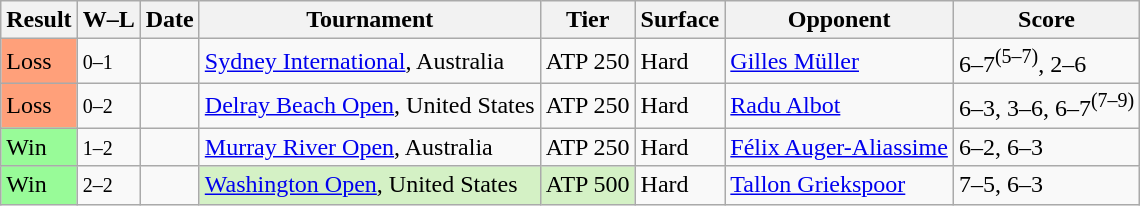<table class="sortable wikitable nowrap">
<tr>
<th>Result</th>
<th class="unsortable">W–L</th>
<th>Date</th>
<th>Tournament</th>
<th>Tier</th>
<th>Surface</th>
<th>Opponent</th>
<th class="unsortable">Score</th>
</tr>
<tr>
<td bgcolor=FFA07A>Loss</td>
<td><small>0–1</small></td>
<td><a href='#'></a></td>
<td><a href='#'>Sydney International</a>, Australia</td>
<td>ATP 250</td>
<td>Hard</td>
<td> <a href='#'>Gilles Müller</a></td>
<td>6–7<sup>(5–7)</sup>, 2–6</td>
</tr>
<tr>
<td bgcolor=FFA07A>Loss</td>
<td><small>0–2</small></td>
<td><a href='#'></a></td>
<td><a href='#'>Delray Beach Open</a>, United States</td>
<td>ATP 250</td>
<td>Hard</td>
<td> <a href='#'>Radu Albot</a></td>
<td>6–3, 3–6, 6–7<sup>(7–9)</sup></td>
</tr>
<tr>
<td style="background:#98fb98;">Win</td>
<td><small>1–2</small></td>
<td><a href='#'></a></td>
<td><a href='#'>Murray River Open</a>, Australia</td>
<td>ATP 250</td>
<td>Hard</td>
<td> <a href='#'>Félix Auger-Aliassime</a></td>
<td>6–2, 6–3</td>
</tr>
<tr>
<td style="background:#98fb98;">Win</td>
<td><small>2–2</small></td>
<td><a href='#'></a></td>
<td style=background:#d4f1c5><a href='#'>Washington Open</a>, United States</td>
<td style=background:#d4f1c5>ATP 500</td>
<td>Hard</td>
<td> <a href='#'>Tallon Griekspoor</a></td>
<td>7–5, 6–3</td>
</tr>
</table>
